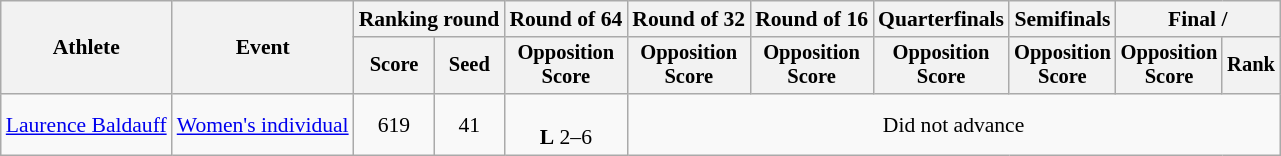<table class="wikitable" style="font-size:90%">
<tr>
<th rowspan=2>Athlete</th>
<th rowspan=2>Event</th>
<th colspan="2">Ranking round</th>
<th>Round of 64</th>
<th>Round of 32</th>
<th>Round of 16</th>
<th>Quarterfinals</th>
<th>Semifinals</th>
<th colspan="2">Final / </th>
</tr>
<tr style="font-size:95%">
<th>Score</th>
<th>Seed</th>
<th>Opposition<br>Score</th>
<th>Opposition<br>Score</th>
<th>Opposition<br>Score</th>
<th>Opposition<br>Score</th>
<th>Opposition<br>Score</th>
<th>Opposition<br>Score</th>
<th>Rank</th>
</tr>
<tr align=center>
<td align=left><a href='#'>Laurence Baldauff</a></td>
<td align=left><a href='#'>Women's individual</a></td>
<td>619</td>
<td>41</td>
<td><br><strong>L</strong> 2–6</td>
<td colspan=6>Did not advance</td>
</tr>
</table>
